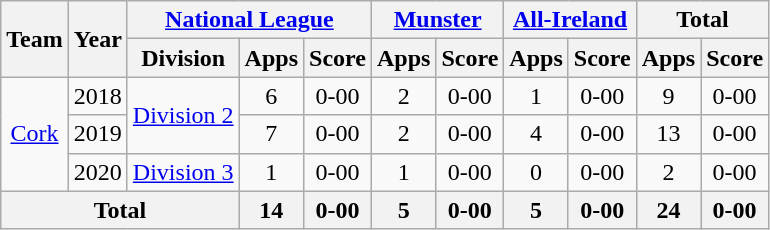<table class="wikitable" style="text-align:center">
<tr>
<th rowspan="2">Team</th>
<th rowspan="2">Year</th>
<th colspan="3"><a href='#'>National League</a></th>
<th colspan="2"><a href='#'>Munster</a></th>
<th colspan="2"><a href='#'>All-Ireland</a></th>
<th colspan="2">Total</th>
</tr>
<tr>
<th>Division</th>
<th>Apps</th>
<th>Score</th>
<th>Apps</th>
<th>Score</th>
<th>Apps</th>
<th>Score</th>
<th>Apps</th>
<th>Score</th>
</tr>
<tr>
<td rowspan="3"><a href='#'>Cork</a></td>
<td>2018</td>
<td rowspan="2"><a href='#'>Division 2</a></td>
<td>6</td>
<td>0-00</td>
<td>2</td>
<td>0-00</td>
<td>1</td>
<td>0-00</td>
<td>9</td>
<td>0-00</td>
</tr>
<tr>
<td>2019</td>
<td>7</td>
<td>0-00</td>
<td>2</td>
<td>0-00</td>
<td>4</td>
<td>0-00</td>
<td>13</td>
<td>0-00</td>
</tr>
<tr>
<td>2020</td>
<td rowspan="1"><a href='#'>Division 3</a></td>
<td>1</td>
<td>0-00</td>
<td>1</td>
<td>0-00</td>
<td>0</td>
<td>0-00</td>
<td>2</td>
<td>0-00</td>
</tr>
<tr>
<th colspan="3">Total</th>
<th>14</th>
<th>0-00</th>
<th>5</th>
<th>0-00</th>
<th>5</th>
<th>0-00</th>
<th>24</th>
<th>0-00</th>
</tr>
</table>
